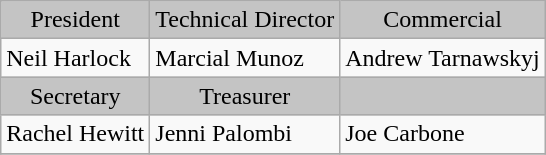<table class="wikitable">
<tr>
<td colspan="1" style="background: rgb(196,196,196); color: black; text-align: center;">President</td>
<td colspan="1" style="background: rgb(196,196,196); color: black; text-align: center;">Technical Director</td>
<td colspan="1" style="background: rgb(196,196,196); color: black; text-align: center;">Commercial</td>
</tr>
<tr>
<td> Neil Harlock</td>
<td> Marcial Munoz</td>
<td> Andrew Tarnawskyj</td>
</tr>
<tr>
<td colspan="1" style="background: rgb(196,196,196); color: black; text-align: center;">Secretary</td>
<td colspan="1" style="background: rgb(196,196,196); color: black; text-align: center;">Treasurer</td>
<td colspan="1" style="background: rgb(196,196,196); color: black; text-align: center;"></td>
</tr>
<tr>
<td> Rachel Hewitt</td>
<td> Jenni Palombi</td>
<td> Joe Carbone</td>
</tr>
<tr>
</tr>
</table>
